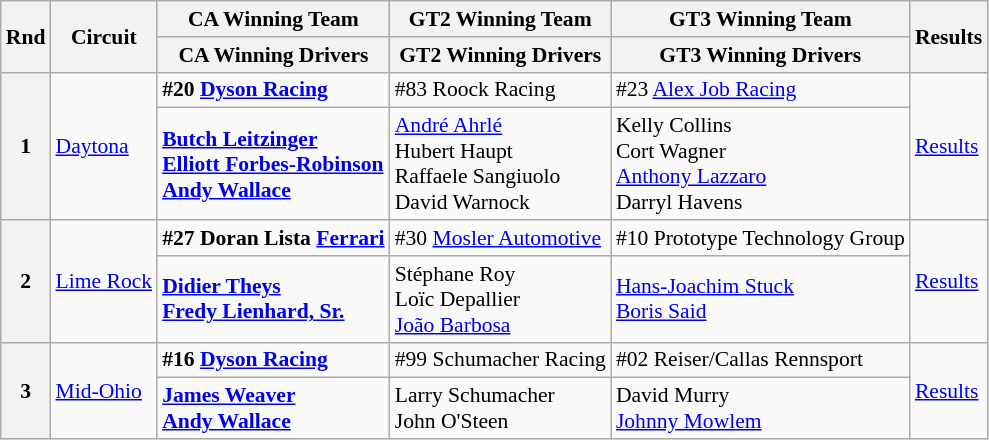<table class="wikitable" style="font-size: 90%;">
<tr>
<th rowspan=2>Rnd</th>
<th rowspan=2>Circuit</th>
<th>CA Winning Team</th>
<th>GT2 Winning Team</th>
<th>GT3 Winning Team</th>
<th rowspan=2>Results</th>
</tr>
<tr>
<th>CA Winning Drivers</th>
<th>GT2 Winning Drivers</th>
<th>GT3 Winning Drivers</th>
</tr>
<tr>
<th rowspan=2>1</th>
<td rowspan=2><a href='#'>Daytona</a></td>
<td><strong> #20 <a href='#'>Dyson Racing</a></strong></td>
<td> #83 Roock Racing</td>
<td> #23 <a href='#'>Alex Job Racing</a></td>
<td rowspan=2><a href='#'>Results</a></td>
</tr>
<tr>
<td> <strong><a href='#'>Butch Leitzinger</a></strong><br> <strong><a href='#'>Elliott Forbes-Robinson</a></strong><br> <strong><a href='#'>Andy Wallace</a></strong></td>
<td> <a href='#'>André Ahrlé</a><br> Hubert Haupt<br> Raffaele Sangiuolo<br> David Warnock</td>
<td> Kelly Collins<br> Cort Wagner<br> <a href='#'>Anthony Lazzaro</a><br> Darryl Havens</td>
</tr>
<tr>
<th rowspan=2>2</th>
<td rowspan=2><a href='#'>Lime Rock</a></td>
<td><strong> #27 Doran Lista <a href='#'>Ferrari</a></strong></td>
<td> #30 <a href='#'>Mosler Automotive</a></td>
<td> #10 Prototype Technology Group</td>
<td rowspan=2><a href='#'>Results</a></td>
</tr>
<tr>
<td> <strong><a href='#'>Didier Theys</a></strong><br> <strong><a href='#'>Fredy Lienhard, Sr.</a></strong></td>
<td> Stéphane Roy<br> Loïc Depallier<br> <a href='#'>João Barbosa</a></td>
<td> <a href='#'>Hans-Joachim Stuck</a><br> <a href='#'>Boris Said</a></td>
</tr>
<tr>
<th rowspan=2>3</th>
<td rowspan=2><a href='#'>Mid-Ohio</a></td>
<td><strong> #16 <a href='#'>Dyson Racing</a></strong></td>
<td> #99 Schumacher Racing</td>
<td> #02 Reiser/Callas Rennsport</td>
<td rowspan=2><a href='#'>Results</a></td>
</tr>
<tr>
<td> <strong><a href='#'>James Weaver</a></strong><br> <strong><a href='#'>Andy Wallace</a></strong></td>
<td> Larry Schumacher<br> John O'Steen</td>
<td> David Murry<br> <a href='#'>Johnny Mowlem</a></td>
</tr>
</table>
